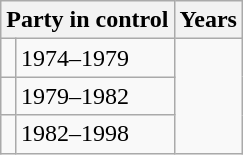<table class="wikitable">
<tr>
<th colspan="2">Party in control</th>
<th>Years</th>
</tr>
<tr>
<td></td>
<td>1974–1979</td>
</tr>
<tr>
<td></td>
<td>1979–1982</td>
</tr>
<tr>
<td></td>
<td>1982–1998</td>
</tr>
</table>
